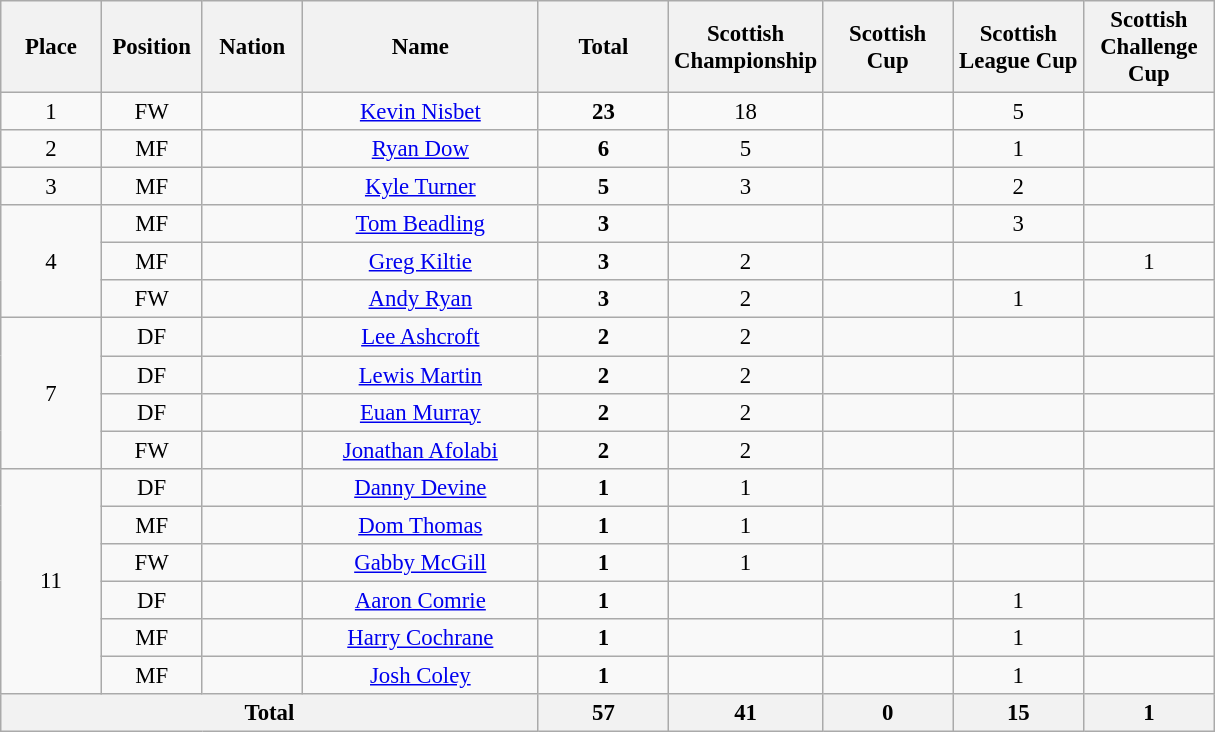<table class="wikitable" style="font-size: 95%; text-align: center;">
<tr>
<th width=60>Place</th>
<th width=60>Position</th>
<th width=60>Nation</th>
<th width=150>Name</th>
<th width=80><strong>Total</strong></th>
<th width=80>Scottish Championship</th>
<th width=80>Scottish Cup</th>
<th width=80>Scottish League Cup</th>
<th width=80>Scottish Challenge Cup</th>
</tr>
<tr>
<td>1</td>
<td>FW</td>
<td></td>
<td><a href='#'>Kevin Nisbet</a></td>
<td><strong>23</strong></td>
<td>18</td>
<td></td>
<td>5</td>
<td></td>
</tr>
<tr>
<td>2</td>
<td>MF</td>
<td></td>
<td><a href='#'>Ryan Dow</a></td>
<td><strong>6</strong></td>
<td>5</td>
<td></td>
<td>1</td>
<td></td>
</tr>
<tr>
<td>3</td>
<td>MF</td>
<td></td>
<td><a href='#'>Kyle Turner</a></td>
<td><strong>5</strong></td>
<td>3</td>
<td></td>
<td>2</td>
<td></td>
</tr>
<tr>
<td rowspan="3">4</td>
<td>MF</td>
<td></td>
<td><a href='#'>Tom Beadling</a></td>
<td><strong>3</strong></td>
<td></td>
<td></td>
<td>3</td>
<td></td>
</tr>
<tr>
<td>MF</td>
<td></td>
<td><a href='#'>Greg Kiltie</a></td>
<td><strong>3</strong></td>
<td>2</td>
<td></td>
<td></td>
<td>1</td>
</tr>
<tr>
<td>FW</td>
<td></td>
<td><a href='#'>Andy Ryan</a></td>
<td><strong>3</strong></td>
<td>2</td>
<td></td>
<td>1</td>
<td></td>
</tr>
<tr>
<td rowspan="4">7</td>
<td>DF</td>
<td></td>
<td><a href='#'>Lee Ashcroft</a></td>
<td><strong>2</strong></td>
<td>2</td>
<td></td>
<td></td>
<td></td>
</tr>
<tr>
<td>DF</td>
<td></td>
<td><a href='#'>Lewis Martin</a></td>
<td><strong>2</strong></td>
<td>2</td>
<td></td>
<td></td>
<td></td>
</tr>
<tr>
<td>DF</td>
<td></td>
<td><a href='#'>Euan Murray</a></td>
<td><strong>2</strong></td>
<td>2</td>
<td></td>
<td></td>
<td></td>
</tr>
<tr>
<td>FW</td>
<td></td>
<td><a href='#'>Jonathan Afolabi</a></td>
<td><strong>2</strong></td>
<td>2</td>
<td></td>
<td></td>
<td></td>
</tr>
<tr>
<td rowspan="6">11</td>
<td>DF</td>
<td></td>
<td><a href='#'>Danny Devine</a></td>
<td><strong>1</strong></td>
<td>1</td>
<td></td>
<td></td>
<td></td>
</tr>
<tr>
<td>MF</td>
<td></td>
<td><a href='#'>Dom Thomas</a></td>
<td><strong>1</strong></td>
<td>1</td>
<td></td>
<td></td>
<td></td>
</tr>
<tr>
<td>FW</td>
<td></td>
<td><a href='#'>Gabby McGill</a></td>
<td><strong>1</strong></td>
<td>1</td>
<td></td>
<td></td>
<td></td>
</tr>
<tr>
<td>DF</td>
<td></td>
<td><a href='#'>Aaron Comrie</a></td>
<td><strong>1</strong></td>
<td></td>
<td></td>
<td>1</td>
<td></td>
</tr>
<tr>
<td>MF</td>
<td></td>
<td><a href='#'>Harry Cochrane</a></td>
<td><strong>1</strong></td>
<td></td>
<td></td>
<td>1</td>
<td></td>
</tr>
<tr>
<td>MF</td>
<td></td>
<td><a href='#'>Josh Coley</a></td>
<td><strong>1</strong></td>
<td></td>
<td></td>
<td>1</td>
<td></td>
</tr>
<tr>
<th colspan=4>Total</th>
<th><strong>57</strong></th>
<th>41</th>
<th>0</th>
<th>15</th>
<th>1</th>
</tr>
</table>
